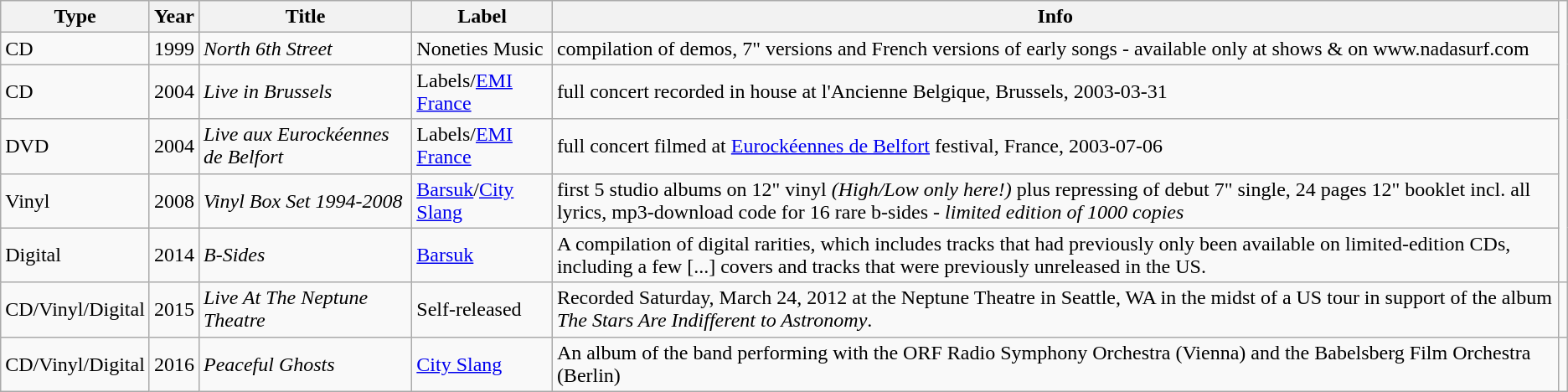<table class="wikitable">
<tr>
<th>Type</th>
<th>Year</th>
<th>Title</th>
<th>Label</th>
<th>Info</th>
</tr>
<tr>
<td>CD</td>
<td>1999</td>
<td><em>North 6th Street</em></td>
<td>Noneties Music</td>
<td>compilation of demos, 7" versions and French versions of early songs - available only at shows & on www.nadasurf.com</td>
</tr>
<tr>
<td>CD</td>
<td>2004</td>
<td><em>Live in Brussels</em></td>
<td>Labels/<a href='#'>EMI France</a></td>
<td>full concert recorded in house at l'Ancienne Belgique, Brussels, 2003-03-31</td>
</tr>
<tr>
<td>DVD</td>
<td>2004</td>
<td><em>Live aux Eurockéennes de Belfort</em></td>
<td>Labels/<a href='#'>EMI France</a></td>
<td>full concert filmed at <a href='#'>Eurockéennes de Belfort</a> festival, France, 2003-07-06</td>
</tr>
<tr>
<td>Vinyl</td>
<td>2008</td>
<td><em>Vinyl Box Set 1994-2008</em></td>
<td><a href='#'>Barsuk</a>/<a href='#'>City Slang</a></td>
<td>first 5 studio albums on 12" vinyl <em>(High/Low only here!)</em> plus repressing of debut 7" single, 24 pages 12" booklet incl. all lyrics, mp3-download code for 16 rare b-sides - <em>limited edition of 1000 copies</em></td>
</tr>
<tr>
<td>Digital</td>
<td>2014</td>
<td><em>B-Sides</em></td>
<td><a href='#'>Barsuk</a></td>
<td>A compilation of digital rarities, which includes tracks that had previously only been available on limited-edition CDs, including a few [...] covers and tracks that were previously unreleased in the US.</td>
</tr>
<tr>
<td>CD/Vinyl/Digital</td>
<td>2015</td>
<td><em>Live At The Neptune Theatre</em></td>
<td>Self-released</td>
<td>Recorded Saturday, March 24, 2012 at the Neptune Theatre in Seattle, WA in the midst of a US tour in support of the album <em>The Stars Are Indifferent to Astronomy</em>.</td>
<td></td>
</tr>
<tr>
<td>CD/Vinyl/Digital</td>
<td>2016</td>
<td><em>Peaceful Ghosts</em></td>
<td><a href='#'>City Slang</a></td>
<td>An album of the band performing with the ORF Radio Symphony Orchestra (Vienna) and the Babelsberg Film Orchestra  (Berlin)</td>
</tr>
</table>
